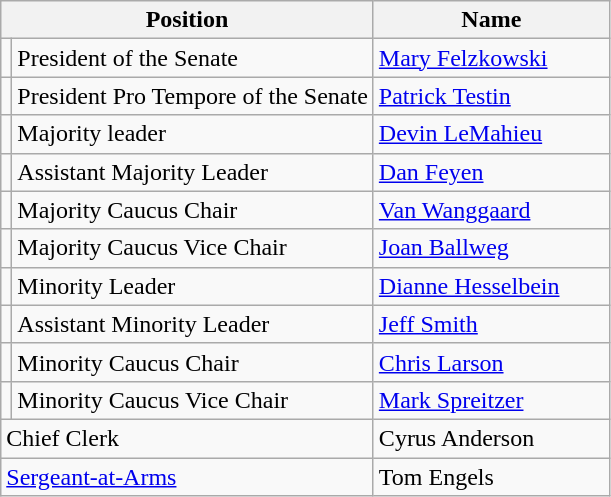<table class="wikitable" style="font-size:100%">
<tr>
<th scope="col" colspan="2" width="200">Position</th>
<th scope="col" width="150">Name</th>
</tr>
<tr>
<td></td>
<td>President of the Senate</td>
<td><a href='#'>Mary Felzkowski</a></td>
</tr>
<tr>
<td></td>
<td>President Pro Tempore of the Senate</td>
<td><a href='#'>Patrick Testin</a></td>
</tr>
<tr>
<td></td>
<td>Majority leader</td>
<td><a href='#'>Devin LeMahieu</a></td>
</tr>
<tr>
<td></td>
<td>Assistant Majority Leader</td>
<td><a href='#'>Dan Feyen</a></td>
</tr>
<tr>
<td></td>
<td>Majority Caucus Chair</td>
<td><a href='#'>Van Wanggaard</a></td>
</tr>
<tr>
<td></td>
<td>Majority Caucus Vice Chair</td>
<td><a href='#'>Joan Ballweg</a></td>
</tr>
<tr>
<td></td>
<td>Minority Leader</td>
<td><a href='#'>Dianne Hesselbein</a></td>
</tr>
<tr>
<td></td>
<td>Assistant Minority Leader</td>
<td><a href='#'>Jeff Smith</a></td>
</tr>
<tr>
<td></td>
<td>Minority Caucus Chair</td>
<td><a href='#'>Chris Larson</a></td>
</tr>
<tr>
<td></td>
<td>Minority Caucus Vice Chair</td>
<td><a href='#'>Mark Spreitzer</a></td>
</tr>
<tr>
<td scope="row" colspan="2">Chief Clerk</td>
<td colspan="3">Cyrus Anderson</td>
</tr>
<tr>
<td scope="row" colspan="2"><a href='#'>Sergeant-at-Arms</a></td>
<td colspan="3">Tom Engels</td>
</tr>
</table>
